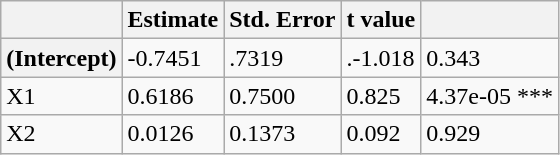<table class="wikitable">
<tr>
<th></th>
<th>Estimate</th>
<th>Std. Error</th>
<th>t value</th>
<th></th>
</tr>
<tr>
<th>(Intercept)</th>
<td>-0.7451</td>
<td>.7319</td>
<td>.-1.018</td>
<td>0.343</td>
</tr>
<tr>
<td>X1</td>
<td>0.6186</td>
<td>0.7500</td>
<td>0.825</td>
<td>4.37e-05 ***</td>
</tr>
<tr>
<td>X2</td>
<td>0.0126</td>
<td>0.1373</td>
<td>0.092</td>
<td>0.929</td>
</tr>
</table>
